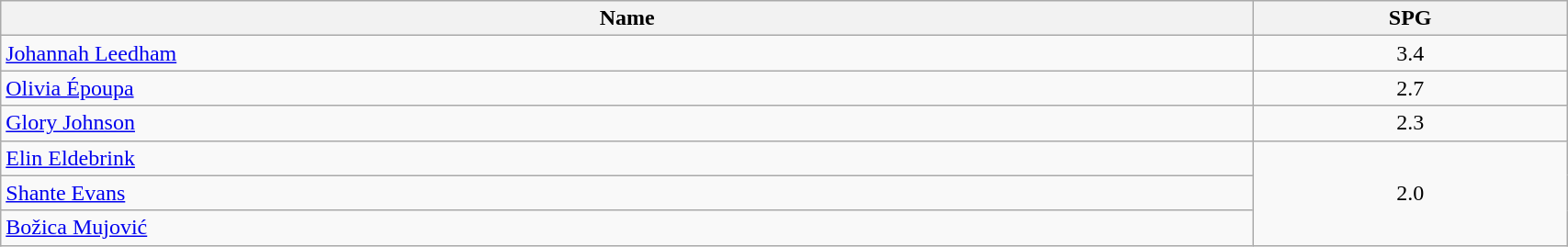<table class=wikitable width="90%">
<tr>
<th width="80%">Name</th>
<th width="20%">SPG</th>
</tr>
<tr>
<td> <a href='#'>Johannah Leedham</a></td>
<td align=center>3.4</td>
</tr>
<tr>
<td> <a href='#'>Olivia Époupa</a></td>
<td align=center>2.7</td>
</tr>
<tr>
<td> <a href='#'>Glory Johnson</a></td>
<td align=center>2.3</td>
</tr>
<tr>
<td> <a href='#'>Elin Eldebrink</a></td>
<td align=center rowspan=3>2.0</td>
</tr>
<tr>
<td> <a href='#'>Shante Evans</a></td>
</tr>
<tr>
<td> <a href='#'>Božica Mujović</a></td>
</tr>
</table>
